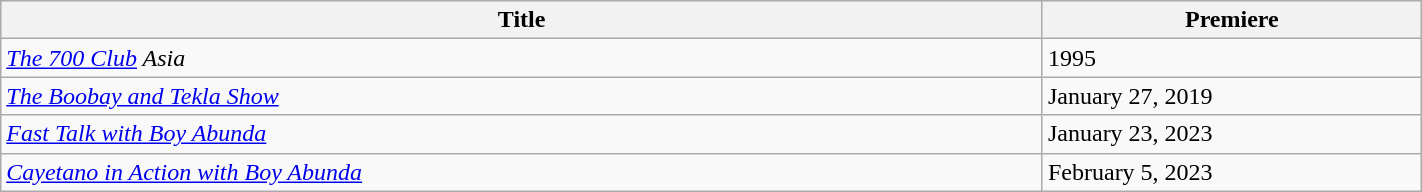<table class="wikitable sortable" width="75%">
<tr>
<th style="width:55%;">Title</th>
<th style="width:20%;">Premiere</th>
</tr>
<tr>
<td><em><a href='#'>The 700 Club</a> Asia</em></td>
<td>1995</td>
</tr>
<tr>
<td><em><a href='#'>The Boobay and Tekla Show</a></em></td>
<td>January 27, 2019</td>
</tr>
<tr>
<td><em><a href='#'>Fast Talk with Boy Abunda</a></em></td>
<td>January 23, 2023</td>
</tr>
<tr>
<td><em><a href='#'>Cayetano in Action with Boy Abunda</a></em></td>
<td>February 5, 2023</td>
</tr>
</table>
